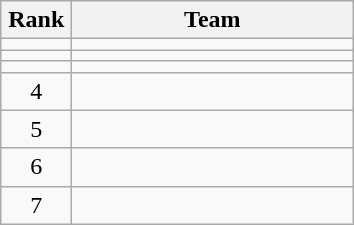<table class="wikitable" style="text-align: center;">
<tr>
<th width=40>Rank</th>
<th width=180>Team</th>
</tr>
<tr align=center>
<td></td>
<td style="text-align:left;"></td>
</tr>
<tr align=center>
<td></td>
<td style="text-align:left;"></td>
</tr>
<tr align=center>
<td></td>
<td style="text-align:left;"></td>
</tr>
<tr align=center>
<td>4</td>
<td style="text-align:left;"></td>
</tr>
<tr align=center>
<td>5</td>
<td style="text-align:left;"></td>
</tr>
<tr align=center>
<td>6</td>
<td style="text-align:left;"></td>
</tr>
<tr align=center>
<td>7</td>
<td style="text-align:left;"></td>
</tr>
</table>
